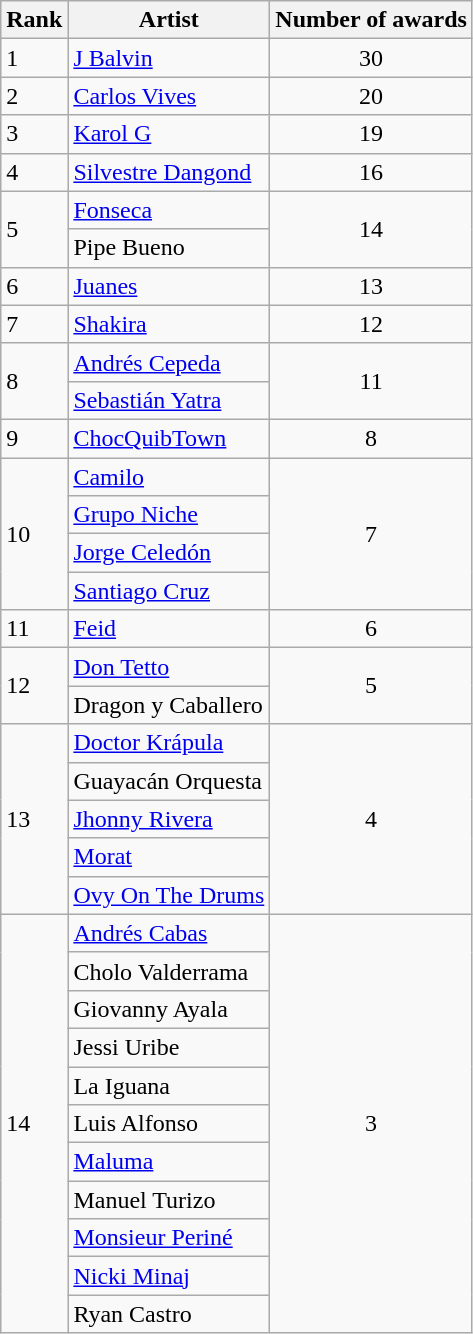<table class="wikitable">
<tr>
<th>Rank</th>
<th>Artist</th>
<th>Number of awards</th>
</tr>
<tr>
<td>1</td>
<td><a href='#'>J Balvin</a></td>
<td rowspan="1" align="center">30</td>
</tr>
<tr>
<td>2</td>
<td><a href='#'>Carlos Vives</a></td>
<td rowspan="1" align="center">20</td>
</tr>
<tr>
<td>3</td>
<td><a href='#'>Karol G</a></td>
<td rowspan="1" align="center">19</td>
</tr>
<tr>
<td>4</td>
<td><a href='#'>Silvestre Dangond</a></td>
<td rowspan="1" align="center">16</td>
</tr>
<tr>
<td rowspan="2">5</td>
<td><a href='#'>Fonseca</a></td>
<td align=center rowspan = 2>14</td>
</tr>
<tr>
<td>Pipe Bueno</td>
</tr>
<tr>
<td>6</td>
<td><a href='#'>Juanes</a></td>
<td rowspan="1" align="center">13</td>
</tr>
<tr>
<td>7</td>
<td><a href='#'>Shakira</a></td>
<td rowspan="1" align="center">12</td>
</tr>
<tr>
<td rowspan="2">8</td>
<td><a href='#'>Andrés Cepeda</a></td>
<td align=center rowspan = 2>11</td>
</tr>
<tr>
<td><a href='#'>Sebastián Yatra</a></td>
</tr>
<tr>
<td>9</td>
<td><a href='#'>ChocQuibTown</a></td>
<td align=center>8</td>
</tr>
<tr>
<td rowspan="4">10</td>
<td><a href='#'>Camilo</a></td>
<td align=center rowspan = 4>7</td>
</tr>
<tr>
<td><a href='#'>Grupo Niche</a></td>
</tr>
<tr>
<td><a href='#'>Jorge Celedón</a></td>
</tr>
<tr>
<td><a href='#'>Santiago Cruz</a></td>
</tr>
<tr>
<td>11</td>
<td><a href='#'>Feid</a></td>
<td align=center>6</td>
</tr>
<tr>
<td rowspan="2">12</td>
<td><a href='#'>Don Tetto</a></td>
<td align=center rowspan = 2>5</td>
</tr>
<tr>
<td>Dragon y Caballero</td>
</tr>
<tr>
<td rowspan="5">13</td>
<td><a href='#'>Doctor Krápula</a></td>
<td align=center rowspan = 5>4</td>
</tr>
<tr>
<td>Guayacán Orquesta</td>
</tr>
<tr>
<td><a href='#'>Jhonny Rivera</a></td>
</tr>
<tr>
<td><a href='#'>Morat</a></td>
</tr>
<tr>
<td><a href='#'>Ovy On The Drums</a></td>
</tr>
<tr>
<td rowspan="11">14</td>
<td><a href='#'>Andrés Cabas</a></td>
<td align=center rowspan = 11>3</td>
</tr>
<tr>
<td>Cholo Valderrama</td>
</tr>
<tr>
<td>Giovanny Ayala</td>
</tr>
<tr>
<td>Jessi Uribe</td>
</tr>
<tr>
<td>La Iguana</td>
</tr>
<tr>
<td>Luis Alfonso</td>
</tr>
<tr>
<td><a href='#'>Maluma</a></td>
</tr>
<tr>
<td>Manuel Turizo</td>
</tr>
<tr>
<td><a href='#'>Monsieur Periné</a></td>
</tr>
<tr>
<td><a href='#'>Nicki Minaj</a></td>
</tr>
<tr>
<td>Ryan Castro</td>
</tr>
</table>
